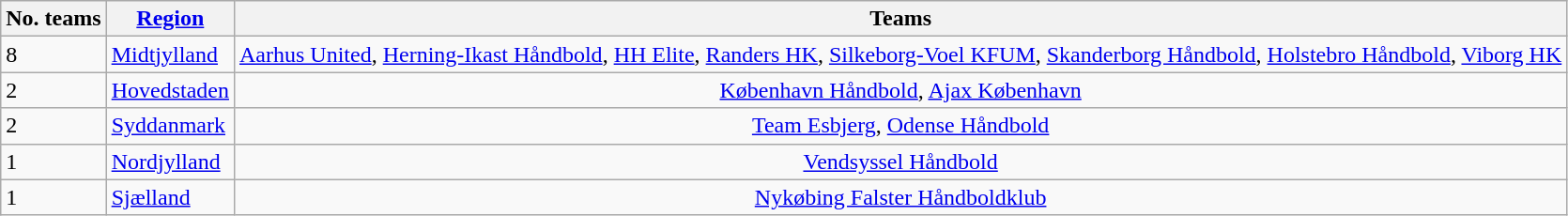<table class="wikitable">
<tr>
<th>No. teams</th>
<th><a href='#'>Region</a></th>
<th>Teams</th>
</tr>
<tr>
<td rowspan=1>8</td>
<td><a href='#'>Midtjylland</a></td>
<td align=center><a href='#'>Aarhus United</a>, <a href='#'>Herning-Ikast Håndbold</a>, <a href='#'>HH Elite</a>, <a href='#'>Randers HK</a>, <a href='#'>Silkeborg-Voel KFUM</a>, <a href='#'>Skanderborg Håndbold</a>, <a href='#'>Holstebro Håndbold</a>, <a href='#'>Viborg HK</a></td>
</tr>
<tr>
<td rowspan=1>2</td>
<td><a href='#'>Hovedstaden</a></td>
<td align=center><a href='#'>København Håndbold</a>, <a href='#'>Ajax København</a></td>
</tr>
<tr>
<td rowspan=1>2</td>
<td><a href='#'>Syddanmark</a></td>
<td align=center><a href='#'>Team Esbjerg</a>, <a href='#'>Odense Håndbold</a></td>
</tr>
<tr>
<td rowspan=1>1</td>
<td><a href='#'>Nordjylland</a></td>
<td align=center><a href='#'>Vendsyssel Håndbold</a></td>
</tr>
<tr>
<td rowspan=1>1</td>
<td><a href='#'>Sjælland</a></td>
<td align=center><a href='#'>Nykøbing Falster Håndboldklub</a></td>
</tr>
</table>
